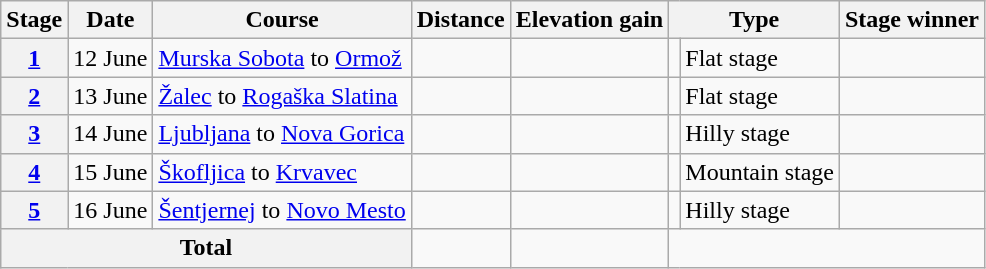<table class="wikitable">
<tr>
<th scope="col">Stage</th>
<th scope="col">Date</th>
<th scope="col">Course</th>
<th scope="col">Distance</th>
<th scope="col">Elevation gain</th>
<th scope="col" colspan="2">Type</th>
<th scope="col">Stage winner</th>
</tr>
<tr>
<th scope="row"><a href='#'>1</a></th>
<td style="text-align:center;">12 June</td>
<td><a href='#'>Murska Sobota</a> to <a href='#'>Ormož</a></td>
<td style="text-align:center;"><br><s></s></td>
<td style="text-align:center;"></td>
<td></td>
<td>Flat stage</td>
<td></td>
</tr>
<tr>
<th scope="row"><a href='#'>2</a></th>
<td style="text-align:center;">13 June</td>
<td><a href='#'>Žalec</a> to <a href='#'>Rogaška Slatina</a></td>
<td style="text-align:center;"></td>
<td style="text-align:center;"></td>
<td></td>
<td>Flat stage</td>
<td></td>
</tr>
<tr>
<th scope="row"><a href='#'>3</a></th>
<td style="text-align:center;">14 June</td>
<td><a href='#'>Ljubljana</a> to <a href='#'>Nova Gorica</a></td>
<td style="text-align:center;"></td>
<td style="text-align:center;"></td>
<td></td>
<td>Hilly stage</td>
<td></td>
</tr>
<tr>
<th scope="row"><a href='#'>4</a></th>
<td style="text-align:center;">15 June</td>
<td><a href='#'>Škofljica</a> to <a href='#'>Krvavec</a></td>
<td style="text-align:center;"></td>
<td style="text-align:center;"></td>
<td></td>
<td>Mountain stage</td>
<td></td>
</tr>
<tr>
<th scope="row"><a href='#'>5</a></th>
<td style="text-align:center;">16 June</td>
<td><a href='#'>Šentjernej</a> to <a href='#'>Novo Mesto</a></td>
<td style="text-align:center;"></td>
<td style="text-align:center;"></td>
<td></td>
<td>Hilly stage</td>
<td></td>
</tr>
<tr>
<th colspan="3">Total</th>
<td style="text-align:center;"><br><s></s></td>
<td style="text-align:center;"></td>
<td colspan="3" style="text-align:center;"></td>
</tr>
</table>
